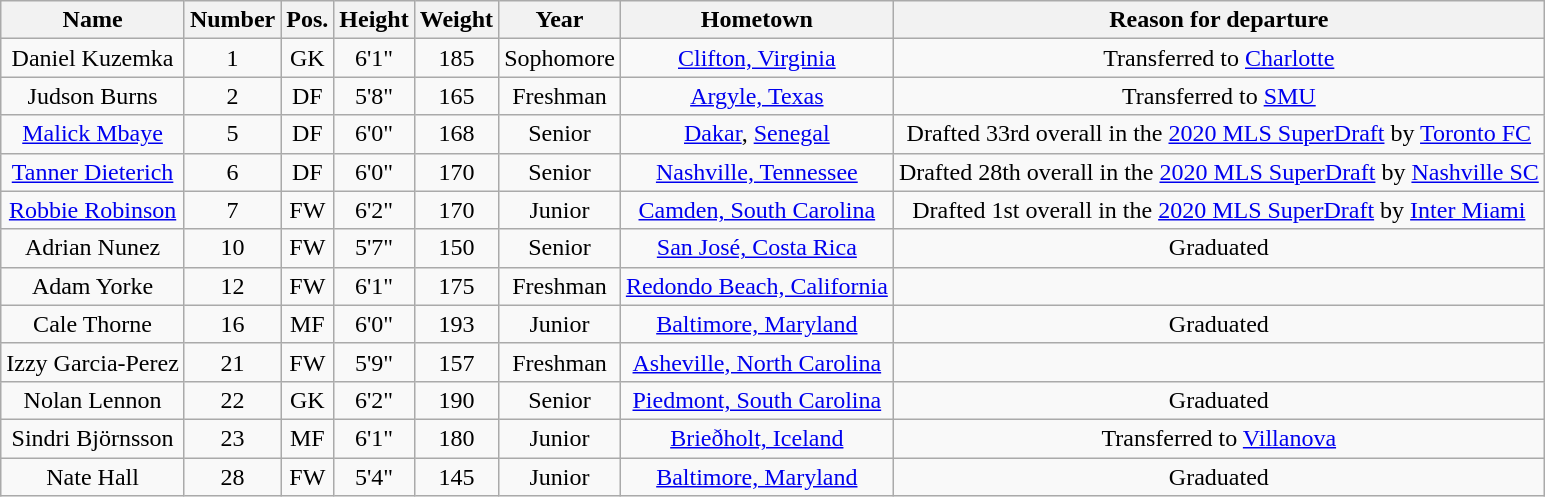<table class="wikitable sortable" border="1" style="text-align: center;">
<tr>
<th>Name</th>
<th>Number</th>
<th>Pos.</th>
<th>Height</th>
<th>Weight</th>
<th>Year</th>
<th>Hometown</th>
<th class="unsortable">Reason for departure</th>
</tr>
<tr>
<td>Daniel Kuzemka</td>
<td>1</td>
<td>GK</td>
<td>6'1"</td>
<td>185</td>
<td> Sophomore</td>
<td><a href='#'>Clifton, Virginia</a></td>
<td>Transferred to <a href='#'>Charlotte</a></td>
</tr>
<tr>
<td>Judson Burns</td>
<td>2</td>
<td>DF</td>
<td>5'8"</td>
<td>165</td>
<td>Freshman</td>
<td><a href='#'>Argyle, Texas</a></td>
<td>Transferred to <a href='#'>SMU</a></td>
</tr>
<tr>
<td><a href='#'>Malick Mbaye</a></td>
<td>5</td>
<td>DF</td>
<td>6'0"</td>
<td>168</td>
<td>Senior</td>
<td><a href='#'>Dakar</a>, <a href='#'>Senegal</a></td>
<td>Drafted 33rd overall in the <a href='#'>2020 MLS SuperDraft</a> by <a href='#'>Toronto FC</a></td>
</tr>
<tr>
<td><a href='#'>Tanner Dieterich</a></td>
<td>6</td>
<td>DF</td>
<td>6'0"</td>
<td>170</td>
<td>Senior</td>
<td><a href='#'>Nashville, Tennessee</a></td>
<td>Drafted 28th overall in the <a href='#'>2020 MLS SuperDraft</a> by <a href='#'>Nashville SC</a></td>
</tr>
<tr>
<td><a href='#'>Robbie Robinson</a></td>
<td>7</td>
<td>FW</td>
<td>6'2"</td>
<td>170</td>
<td>Junior</td>
<td><a href='#'>Camden, South Carolina</a></td>
<td>Drafted 1st overall in the <a href='#'>2020 MLS SuperDraft</a> by <a href='#'>Inter Miami</a></td>
</tr>
<tr>
<td>Adrian Nunez</td>
<td>10</td>
<td>FW</td>
<td>5'7"</td>
<td>150</td>
<td>Senior</td>
<td><a href='#'>San José, Costa Rica</a></td>
<td>Graduated</td>
</tr>
<tr>
<td>Adam Yorke</td>
<td>12</td>
<td>FW</td>
<td>6'1"</td>
<td>175</td>
<td>Freshman</td>
<td><a href='#'>Redondo Beach, California</a></td>
<td></td>
</tr>
<tr>
<td>Cale Thorne</td>
<td>16</td>
<td>MF</td>
<td>6'0"</td>
<td>193</td>
<td> Junior</td>
<td><a href='#'>Baltimore, Maryland</a></td>
<td>Graduated</td>
</tr>
<tr>
<td>Izzy Garcia-Perez</td>
<td>21</td>
<td>FW</td>
<td>5'9"</td>
<td>157</td>
<td> Freshman</td>
<td><a href='#'>Asheville, North Carolina</a></td>
<td></td>
</tr>
<tr>
<td>Nolan Lennon</td>
<td>22</td>
<td>GK</td>
<td>6'2"</td>
<td>190</td>
<td> Senior</td>
<td><a href='#'>Piedmont, South Carolina</a></td>
<td>Graduated</td>
</tr>
<tr>
<td>Sindri Björnsson</td>
<td>23</td>
<td>MF</td>
<td>6'1"</td>
<td>180</td>
<td>Junior</td>
<td><a href='#'>Brieðholt, Iceland</a></td>
<td>Transferred to <a href='#'>Villanova</a></td>
</tr>
<tr>
<td>Nate Hall</td>
<td>28</td>
<td>FW</td>
<td>5'4"</td>
<td>145</td>
<td> Junior</td>
<td><a href='#'>Baltimore, Maryland</a></td>
<td>Graduated</td>
</tr>
</table>
